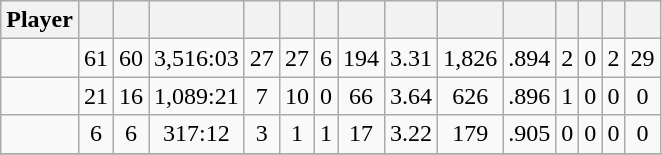<table class="wikitable sortable" style="text-align:center;">
<tr>
<th>Player</th>
<th></th>
<th></th>
<th></th>
<th></th>
<th></th>
<th></th>
<th></th>
<th></th>
<th></th>
<th></th>
<th></th>
<th></th>
<th></th>
<th></th>
</tr>
<tr>
<td></td>
<td>61</td>
<td>60</td>
<td>3,516:03</td>
<td>27</td>
<td>27</td>
<td>6</td>
<td>194</td>
<td>3.31</td>
<td>1,826</td>
<td>.894</td>
<td>2</td>
<td>0</td>
<td>2</td>
<td>29</td>
</tr>
<tr>
<td></td>
<td>21</td>
<td>16</td>
<td>1,089:21</td>
<td>7</td>
<td>10</td>
<td>0</td>
<td>66</td>
<td>3.64</td>
<td>626</td>
<td>.896</td>
<td>1</td>
<td>0</td>
<td>0</td>
<td>0</td>
</tr>
<tr>
<td></td>
<td>6</td>
<td>6</td>
<td>317:12</td>
<td>3</td>
<td>1</td>
<td>1</td>
<td>17</td>
<td>3.22</td>
<td>179</td>
<td>.905</td>
<td>0</td>
<td>0</td>
<td>0</td>
<td>0</td>
</tr>
<tr>
</tr>
</table>
